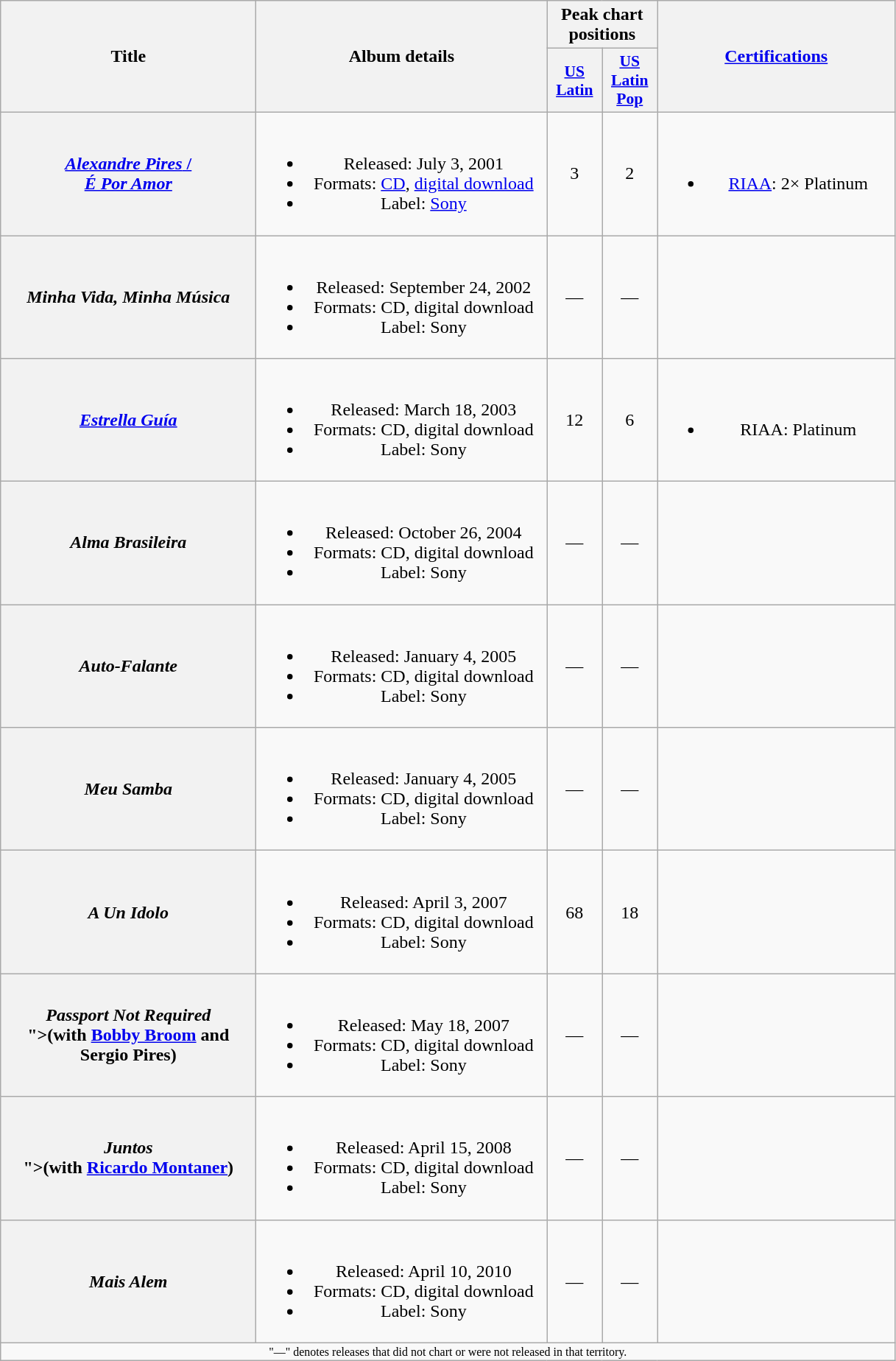<table class="wikitable plainrowheaders" style="text-align:center;">
<tr>
<th scope="col" rowspan="2" style="width:14em;">Title</th>
<th scope="col" rowspan="2" style="width:16em;">Album details</th>
<th scope="col" colspan="2">Peak chart positions</th>
<th scope="col" rowspan="2" style="width:13em;"><a href='#'>Certifications</a></th>
</tr>
<tr>
<th scope="col" style="width:3em;font-size:90%;"><a href='#'>US<br>Latin</a><br></th>
<th scope="col" style="width:3em;font-size:90%;"><a href='#'>US<br>Latin<br>Pop</a><br></th>
</tr>
<tr>
<th scope="row"><em><a href='#'>Alexandre Pires</em> /<br> <em>É Por Amor</a></em></th>
<td><br><ul><li>Released: July 3, 2001</li><li>Formats: <a href='#'>CD</a>, <a href='#'>digital download</a></li><li>Label: <a href='#'>Sony</a></li></ul></td>
<td>3</td>
<td>2</td>
<td><br><ul><li><a href='#'>RIAA</a>: 2× Platinum  </li></ul></td>
</tr>
<tr>
<th scope="row"><em>Minha Vida, Minha Música</em></th>
<td><br><ul><li>Released:  September 24, 2002</li><li>Formats: CD, digital download</li><li>Label: Sony</li></ul></td>
<td>—</td>
<td>—</td>
<td></td>
</tr>
<tr>
<th scope="row"><em><a href='#'>Estrella Guía</a></em></th>
<td><br><ul><li>Released: March 18, 2003</li><li>Formats: CD, digital download</li><li>Label: Sony</li></ul></td>
<td>12</td>
<td>6</td>
<td><br><ul><li>RIAA: Platinum  </li></ul></td>
</tr>
<tr>
<th scope="row"><em>Alma Brasileira</em></th>
<td><br><ul><li>Released: October 26, 2004</li><li>Formats: CD, digital download</li><li>Label: Sony</li></ul></td>
<td>—</td>
<td>—</td>
<td></td>
</tr>
<tr>
<th scope="row"><em>Auto-Falante</em></th>
<td><br><ul><li>Released: January 4, 2005</li><li>Formats: CD, digital download</li><li>Label: Sony</li></ul></td>
<td>—</td>
<td>—</td>
<td></td>
</tr>
<tr>
<th scope="row"><em>Meu Samba</em></th>
<td><br><ul><li>Released: January 4, 2005</li><li>Formats: CD, digital download</li><li>Label: Sony</li></ul></td>
<td>—</td>
<td>—</td>
<td></td>
</tr>
<tr>
<th scope="row"><em>A Un Idolo</em></th>
<td><br><ul><li>Released: April 3, 2007</li><li>Formats: CD, digital download</li><li>Label: Sony</li></ul></td>
<td>68</td>
<td>18</td>
<td></td>
</tr>
<tr>
<th scope="row"><em>Passport Not Required</em><br><span>">(with <a href='#'>Bobby Broom</a> and Sergio Pires)</span></th>
<td><br><ul><li>Released: May 18, 2007</li><li>Formats: CD, digital download</li><li>Label: Sony</li></ul></td>
<td>—</td>
<td>—</td>
<td></td>
</tr>
<tr>
<th scope="row"><em>Juntos</em><br><span>">(with <a href='#'>Ricardo Montaner</a>)</span></th>
<td><br><ul><li>Released: April 15, 2008</li><li>Formats: CD, digital download</li><li>Label: Sony</li></ul></td>
<td>—</td>
<td>—</td>
<td></td>
</tr>
<tr>
<th scope="row"><em>Mais Alem</em></th>
<td><br><ul><li>Released: April 10, 2010</li><li>Formats: CD, digital download</li><li>Label: Sony</li></ul></td>
<td>—</td>
<td>—</td>
<td></td>
</tr>
<tr>
<td align="center" colspan="15" style="font-size:8pt">"—" denotes releases that did not chart or were not released in that territory.</td>
</tr>
</table>
